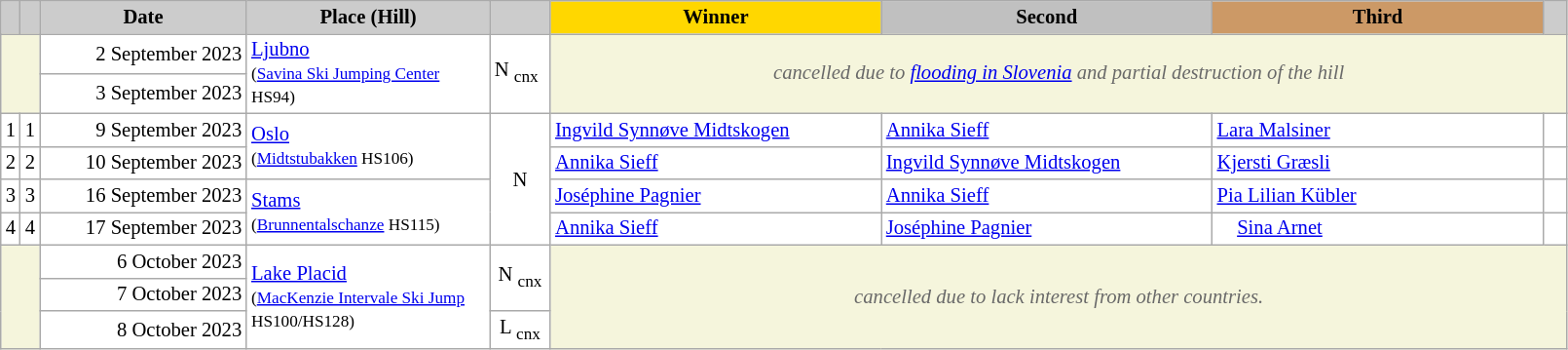<table class="wikitable plainrowheaders" style="background:#fff; font-size:86%; line-height:16px; border:grey solid 1px; border-collapse:collapse;">
<tr>
<th scope="col" style="background:#ccc; width=30 px;"></th>
<th scope="col" style="background:#ccc; width=10 px;"></th>
<th scope="col" style="background:#ccc; width:135px;">Date</th>
<th scope="col" style="background:#ccc; width:160px;">Place (Hill)</th>
<th scope="col" style="background:#ccc; width:35px;"></th>
<th scope="col" style="background:gold; width:220px;">Winner</th>
<th scope="col" style="background:silver; width:220px;">Second</th>
<th scope="col" style="background:#c96; width:220px;">Third</th>
<th scope="col" style="background:#ccc; width:10px;"></th>
</tr>
<tr>
<td colspan="2" rowspan="2" align="center" bgcolor="F5F5DC"></td>
<td align="right">2 September 2023</td>
<td rowspan="2"> <a href='#'>Ljubno</a><br><small>(<a href='#'>Savina Ski Jumping Center</a> HS94)</small></td>
<td rowspan="2">N <sub>cnx</sub></td>
<td colspan=5 rowspan=2 align=center bgcolor="F5F5DC" style=color:#696969><em>cancelled due to <a href='#'>flooding in Slovenia</a> and partial destruction of the  hill</em></td>
</tr>
<tr>
<td align="right">3 September 2023</td>
</tr>
<tr>
<td align="center">1</td>
<td align="center">1</td>
<td align="right">9 September 2023</td>
<td rowspan=2> <a href='#'>Oslo</a><br><small>(<a href='#'>Midtstubakken</a> HS106)</small></td>
<td rowspan=4 align="center">N</td>
<td> <a href='#'>Ingvild Synnøve Midtskogen</a></td>
<td> <a href='#'>Annika Sieff</a></td>
<td> <a href='#'>Lara Malsiner</a></td>
<td></td>
</tr>
<tr>
<td align="center">2</td>
<td align="center">2</td>
<td align="right">10 September 2023</td>
<td> <a href='#'>Annika Sieff</a></td>
<td> <a href='#'>Ingvild Synnøve Midtskogen</a></td>
<td> <a href='#'>Kjersti Græsli</a></td>
<td></td>
</tr>
<tr>
<td align="center">3</td>
<td align="center">3</td>
<td align="right">16 September 2023</td>
<td rowspan=2> <a href='#'>Stams</a><br><small>(<a href='#'>Brunnentalschanze</a> HS115)</small></td>
<td> <a href='#'>Joséphine Pagnier</a></td>
<td> <a href='#'>Annika Sieff</a></td>
<td> <a href='#'>Pia Lilian Kübler</a></td>
<td></td>
</tr>
<tr>
<td align="center">4</td>
<td align="center">4</td>
<td align="right">17 September 2023</td>
<td> <a href='#'>Annika Sieff</a></td>
<td> <a href='#'>Joséphine Pagnier</a></td>
<td>    <a href='#'>Sina Arnet</a></td>
<td></td>
</tr>
<tr>
<td rowspan="3" align="center" colspan="2" bgcolor="F5F5DC"></td>
<td align="right">6 October 2023</td>
<td rowspan=3> <a href='#'>Lake Placid</a><br><small>(<a href='#'>MacKenzie Intervale Ski Jump</a> HS100/HS128)</small></td>
<td rowspan=2 align="center">N <sub>cnx</sub></td>
<td colspan=5 rowspan=3 align=center bgcolor="F5F5DC" style=color:#696969><em>cancelled due to lack interest from other countries.</em></td>
</tr>
<tr>
<td align="right">7 October 2023</td>
</tr>
<tr>
<td align="right">8 October 2023</td>
<td align="center">L <sub>cnx</sub></td>
</tr>
</table>
